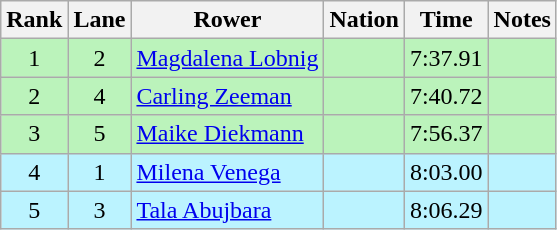<table class="wikitable sortable" style="text-align:center">
<tr>
<th>Rank</th>
<th>Lane</th>
<th>Rower</th>
<th>Nation</th>
<th>Time</th>
<th>Notes</th>
</tr>
<tr bgcolor=bbf3bb>
<td>1</td>
<td>2</td>
<td align="left"><a href='#'>Magdalena Lobnig</a></td>
<td align="left"></td>
<td>7:37.91</td>
<td></td>
</tr>
<tr bgcolor=bbf3bb>
<td>2</td>
<td>4</td>
<td align="left"><a href='#'>Carling Zeeman</a></td>
<td align="left"></td>
<td>7:40.72</td>
<td></td>
</tr>
<tr bgcolor=bbf3bb>
<td>3</td>
<td>5</td>
<td align="left"><a href='#'>Maike Diekmann</a></td>
<td align="left"></td>
<td>7:56.37</td>
<td></td>
</tr>
<tr bgcolor=bbf3ff>
<td>4</td>
<td>1</td>
<td align="left"><a href='#'>Milena Venega</a></td>
<td align="left"></td>
<td>8:03.00</td>
<td></td>
</tr>
<tr bgcolor=bbf3ff>
<td>5</td>
<td>3</td>
<td align="left"><a href='#'>Tala Abujbara</a></td>
<td align="left"></td>
<td>8:06.29</td>
<td></td>
</tr>
</table>
